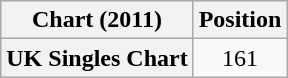<table class="wikitable sortable plainrowheaders">
<tr>
<th scope="col">Chart (2011)</th>
<th scope="col">Position</th>
</tr>
<tr>
<th scope="row">UK Singles Chart</th>
<td style="text-align:center;">161</td>
</tr>
</table>
